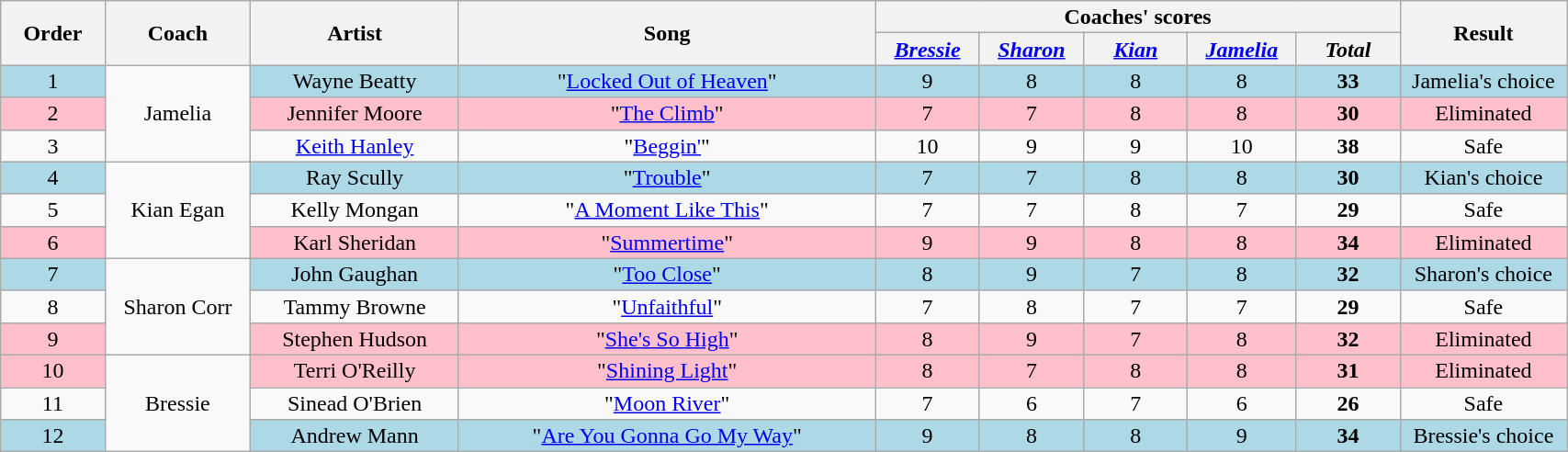<table class="wikitable" style="text-align:center; line-height:16px; width:90%;">
<tr>
<th scope="col" rowspan="2" width="05%">Order</th>
<th scope="col" rowspan="2" width="7%">Coach</th>
<th scope="col" rowspan="2" width="10%">Artist</th>
<th scope="col" rowspan="2" width="20%">Song</th>
<th scope="col" colspan="5" width="10%">Coaches' scores</th>
<th scope="col" rowspan="2" width="8%">Result</th>
</tr>
<tr>
<th width="5%"><em><a href='#'>Bressie</a></em></th>
<th width="5%"><em><a href='#'>Sharon</a></em></th>
<th width="5%"><em><a href='#'>Kian</a></em></th>
<th width="5%"><em><a href='#'>Jamelia</a></em></th>
<th width="5%"><em>Total</em></th>
</tr>
<tr>
<td style="background:lightblue;">1</td>
<td rowspan="3">Jamelia</td>
<td style="background:lightblue;">Wayne Beatty</td>
<td style="background:lightblue;">"<a href='#'>Locked Out of Heaven</a>"</td>
<td style="background:lightblue;">9</td>
<td style="background:lightblue;">8</td>
<td style="background:lightblue;">8</td>
<td style="background:lightblue;">8</td>
<td style="background:lightblue;"><strong>33</strong></td>
<td style="background:lightblue;">Jamelia's choice</td>
</tr>
<tr style="background:pink;">
<td>2</td>
<td>Jennifer Moore</td>
<td>"<a href='#'>The Climb</a>"</td>
<td>7</td>
<td>7</td>
<td>8</td>
<td>8</td>
<td><strong>30</strong></td>
<td>Eliminated</td>
</tr>
<tr>
<td>3</td>
<td><a href='#'>Keith Hanley</a></td>
<td>"<a href='#'>Beggin'</a>"</td>
<td>10</td>
<td>9</td>
<td>9</td>
<td>10</td>
<td><strong>38</strong></td>
<td>Safe</td>
</tr>
<tr>
<td style="background:lightblue;">4</td>
<td rowspan="3">Kian Egan</td>
<td style="background:lightblue;">Ray Scully</td>
<td style="background:lightblue;">"<a href='#'>Trouble</a>"</td>
<td style="background:lightblue;">7</td>
<td style="background:lightblue;">7</td>
<td style="background:lightblue;">8</td>
<td style="background:lightblue;">8</td>
<td style="background:lightblue;"><strong>30</strong></td>
<td style="background:lightblue;">Kian's choice</td>
</tr>
<tr>
<td>5</td>
<td>Kelly Mongan</td>
<td>"<a href='#'>A Moment Like This</a>"</td>
<td>7</td>
<td>7</td>
<td>8</td>
<td>7</td>
<td><strong>29</strong></td>
<td>Safe</td>
</tr>
<tr style="background:pink;">
<td>6</td>
<td>Karl Sheridan</td>
<td>"<a href='#'>Summertime</a>"</td>
<td>9</td>
<td>9</td>
<td>8</td>
<td>8</td>
<td><strong>34</strong></td>
<td>Eliminated</td>
</tr>
<tr>
<td style="background:lightblue;">7</td>
<td rowspan="3">Sharon Corr</td>
<td style="background:lightblue;">John Gaughan</td>
<td style="background:lightblue;">"<a href='#'>Too Close</a>"</td>
<td style="background:lightblue;">8</td>
<td style="background:lightblue;">9</td>
<td style="background:lightblue;">7</td>
<td style="background:lightblue;">8</td>
<td style="background:lightblue;"><strong>32</strong></td>
<td style="background:lightblue;">Sharon's choice</td>
</tr>
<tr>
<td>8</td>
<td>Tammy Browne</td>
<td>"<a href='#'>Unfaithful</a>"</td>
<td>7</td>
<td>8</td>
<td>7</td>
<td>7</td>
<td><strong>29</strong></td>
<td>Safe</td>
</tr>
<tr style="background:pink;">
<td>9</td>
<td>Stephen Hudson</td>
<td>"<a href='#'>She's So High</a>"</td>
<td>8</td>
<td>9</td>
<td>7</td>
<td>8</td>
<td><strong>32</strong></td>
<td>Eliminated</td>
</tr>
<tr>
<td style="background:pink;">10</td>
<td rowspan="3">Bressie</td>
<td style="background:pink;">Terri O'Reilly</td>
<td style="background:pink;">"<a href='#'>Shining Light</a>"</td>
<td style="background:pink;">8</td>
<td style="background:pink;">7</td>
<td style="background:pink;">8</td>
<td style="background:pink;">8</td>
<td style="background:pink;"><strong>31</strong></td>
<td style="background:pink;">Eliminated</td>
</tr>
<tr>
<td>11</td>
<td>Sinead O'Brien</td>
<td>"<a href='#'>Moon River</a>"</td>
<td>7</td>
<td>6</td>
<td>7</td>
<td>6</td>
<td><strong>26</strong></td>
<td>Safe</td>
</tr>
<tr style="background:lightblue;">
<td>12</td>
<td>Andrew Mann</td>
<td>"<a href='#'>Are You Gonna Go My Way</a>"</td>
<td>9</td>
<td>8</td>
<td>8</td>
<td>9</td>
<td><strong>34</strong></td>
<td>Bressie's choice</td>
</tr>
</table>
